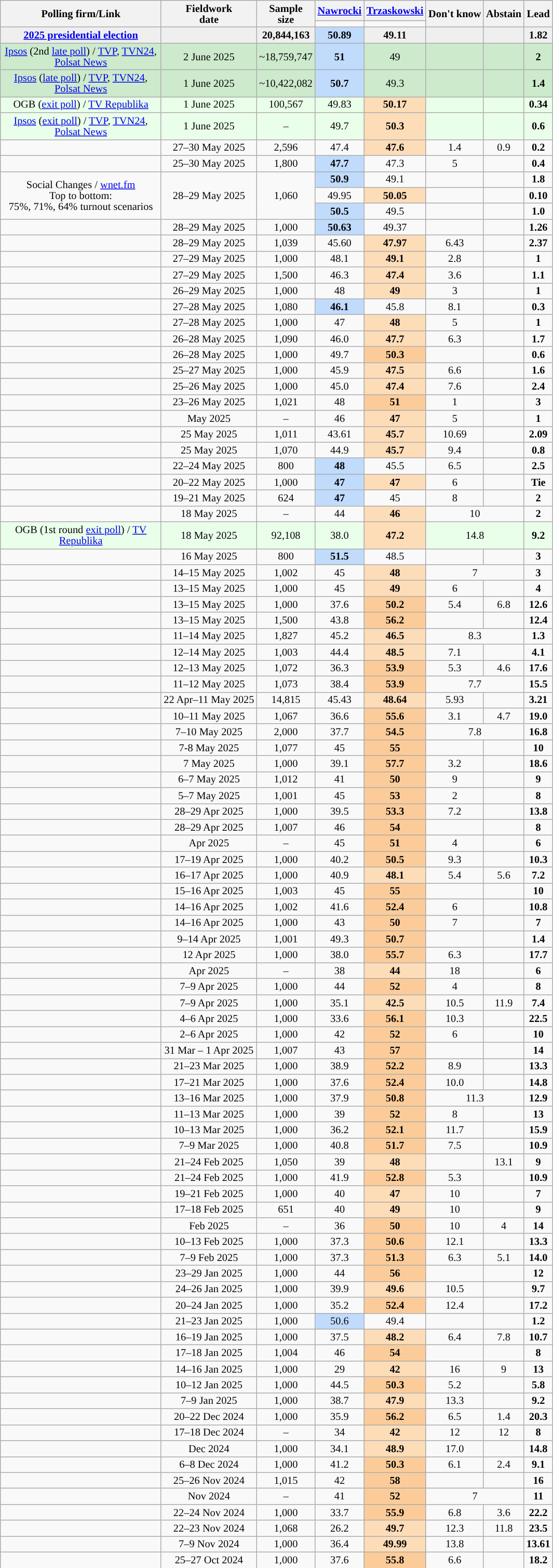<table class="wikitable" style="text-align:center; font-size:85%; line-height:14px;">
<tr>
<th rowspan="2" style="width:200px;">Polling firm/Link</th>
<th rowspan="2" data-sort-type="date">Fieldwork<br>date</th>
<th rowspan="2" style="width:20px;">Sample<br>size</th>
<th><a href='#'>Nawrocki</a><br></th>
<th><a href='#'>Trzaskowski</a><br></th>
<th rowspan="2">Don't know</th>
<th rowspan="2">Abstain</th>
<th rowspan="2">Lead</th>
</tr>
<tr>
<td style="background:"></td>
<td style="background:"></td>
</tr>
<tr style="background:#EFEFEF; font-weight:bold;">
<td><a href='#'>2025 presidential election</a></td>
<td></td>
<td>20,844,163</td>
<td style="background:#C0DBFC;">50.89</td>
<td>49.11</td>
<td></td>
<td></td>
<td style="background:">1.82</td>
</tr>
<tr style="background:#CDEACC" |>
<td><a href='#'>Ipsos</a> (2nd <a href='#'>late poll</a>) / <a href='#'>TVP</a>, <a href='#'>TVN24</a>, <a href='#'>Polsat News</a></td>
<td>2 June 2025</td>
<td>~18,759,747</td>
<td style="background:#C0DBFC;"><strong>51</strong></td>
<td>49</td>
<td></td>
<td></td>
<td style="background:"><strong>2</strong></td>
</tr>
<tr style="background:#cdeacc"|>
<td><a href='#'>Ipsos</a> (<a href='#'>late poll</a>) / <a href='#'>TVP</a>, <a href='#'>TVN24</a>, <a href='#'>Polsat News</a></td>
<td>1 June 2025</td>
<td>~10,422,082</td>
<td style="background:#C0DBFC;"><strong>50.7</strong></td>
<td>49.3</td>
<td></td>
<td></td>
<td style="background:"><strong>1.4</strong></td>
</tr>
<tr style="background:#EAFFEA"|>
<td>OGB (<a href='#'>exit poll</a>) / <a href='#'>TV Republika</a></td>
<td data-sort-value="2025-06-01">1 June 2025</td>
<td>100,567</td>
<td>49.83</td>
<td style="background:#FDDCB8;"><strong>50.17</strong></td>
<td></td>
<td></td>
<td style="background:"><strong>0.34</strong></td>
</tr>
<tr style="background:#EAFFEA"|>
<td><a href='#'>Ipsos</a> (<a href='#'>exit poll</a>) / <a href='#'>TVP</a>, <a href='#'>TVN24</a>, <a href='#'>Polsat News</a></td>
<td data-sort-value="2025-06-01">1 June 2025</td>
<td>–</td>
<td>49.7</td>
<td style="background:#FDDCB8;"><strong>50.3</strong></td>
<td></td>
<td></td>
<td style="background:"><strong>0.6</strong></td>
</tr>
<tr>
<td></td>
<td data-sort-value="2025-05-30">27–30 May 2025</td>
<td>2,596</td>
<td>47.4</td>
<td style="background:#FDDCB8;"><strong>47.6</strong></td>
<td>1.4</td>
<td>0.9</td>
<td style="background:"><strong>0.2</strong></td>
</tr>
<tr>
<td></td>
<td data-sort-value="2025-05-30">25–30 May 2025</td>
<td>1,800</td>
<td style="background:#C0DBFC;"><strong>47.7</strong></td>
<td>47.3</td>
<td>5</td>
<td></td>
<td style="background:"><strong>0.4</strong></td>
</tr>
<tr>
<td rowspan="3">Social Changes / <a href='#'>wnet.fm</a><br>Top to bottom:<br>75%, 71%, 64% turnout scenarios</td>
<td rowspan="3" data-sort-value="2025-05-29">28–29 May 2025</td>
<td rowspan="3">1,060</td>
<td style="background:#C0DBFC;"><strong>50.9</strong></td>
<td>49.1</td>
<td></td>
<td></td>
<td style="background:"><strong>1.8</strong></td>
</tr>
<tr>
<td>49.95</td>
<td style="background:#FDDCB8;"><strong>50.05</strong></td>
<td></td>
<td></td>
<td style="background:"><strong>0.10</strong></td>
</tr>
<tr>
<td style="background:#C0DBFC;"><strong>50.5</strong></td>
<td>49.5</td>
<td></td>
<td></td>
<td style="background:"><strong>1.0</strong></td>
</tr>
<tr>
<td></td>
<td data-sort-value="2025-05-29">28–29 May 2025</td>
<td>1,000</td>
<td style="background:#C0DBFC;"><strong>50.63</strong></td>
<td>49.37</td>
<td></td>
<td></td>
<td style="background:"><strong>1.26</strong></td>
</tr>
<tr>
<td></td>
<td data-sort-value="2025-05-29">28–29 May 2025</td>
<td>1,039</td>
<td>45.60</td>
<td style="background:#FDDCB8;"><strong>47.97</strong></td>
<td>6.43</td>
<td></td>
<td style="background:"><strong>2.37</strong></td>
</tr>
<tr>
<td></td>
<td data-sort-value="2025-05-29">27–29 May 2025</td>
<td>1,000</td>
<td>48.1</td>
<td style="background:#FDDCB8;"><strong>49.1</strong></td>
<td>2.8</td>
<td></td>
<td style="background:"><strong>1</strong></td>
</tr>
<tr>
<td></td>
<td data-sort-value="2025-05-29">27–29 May 2025</td>
<td>1,500</td>
<td>46.3</td>
<td style="background:#FDDCB8;"><strong>47.4</strong></td>
<td>3.6</td>
<td></td>
<td style="background:"><strong>1.1</strong></td>
</tr>
<tr>
<td></td>
<td data-sort-value="2025-05-29">26–29 May 2025</td>
<td>1,000</td>
<td>48</td>
<td style="background:#FDDCB8;"><strong>49</strong></td>
<td>3</td>
<td></td>
<td style="background:"><strong>1</strong></td>
</tr>
<tr>
<td></td>
<td data-sort-value="2025-05-28">27–28 May 2025</td>
<td>1,080</td>
<td style="background:#C0DBFC;"><strong>46.1</strong></td>
<td>45.8</td>
<td>8.1</td>
<td></td>
<td style="background:"><strong>0.3</strong></td>
</tr>
<tr>
<td></td>
<td data-sort-value="2025-05-28">27–28 May 2025</td>
<td>1,000</td>
<td>47</td>
<td style="background:#FDDCB8;"><strong>48</strong></td>
<td>5</td>
<td></td>
<td style="background:"><strong>1</strong></td>
</tr>
<tr>
<td></td>
<td data-sort-value="2025-05-28">26–28 May 2025</td>
<td>1,090</td>
<td>46.0</td>
<td style="background:#FDDCB8;"><strong>47.7</strong></td>
<td>6.3</td>
<td></td>
<td style="background:"><strong>1.7</strong></td>
</tr>
<tr>
<td></td>
<td data-sort-value="2025-05-28">26–28 May 2025</td>
<td>1,000</td>
<td>49.7</td>
<td style="background:#fbcc99;"><strong>50.3</strong></td>
<td></td>
<td></td>
<td style="background:"><strong>0.6</strong></td>
</tr>
<tr>
<td></td>
<td data-sort-value="2025-05-27">25–27 May 2025</td>
<td>1,000</td>
<td>45.9</td>
<td style="background:#FDDCB8;"><strong>47.5</strong></td>
<td>6.6</td>
<td></td>
<td style="background:"><strong>1.6</strong></td>
</tr>
<tr>
<td></td>
<td data-sort-value="2025-05-26">25–26 May 2025</td>
<td>1,000</td>
<td>45.0</td>
<td style="background:#FDDCB8;"><strong>47.4</strong></td>
<td>7.6</td>
<td></td>
<td style="background:"><strong>2.4</strong></td>
</tr>
<tr>
<td></td>
<td data-sort-value="2025-05-25">23–26 May 2025</td>
<td>1,021</td>
<td>48</td>
<td style="background:#fbcc99;"><strong>51</strong></td>
<td>1</td>
<td></td>
<td style="background:"><strong>3</strong></td>
</tr>
<tr>
<td></td>
<td data-sort-value="2025-05-26">May 2025</td>
<td>–</td>
<td>46</td>
<td style="background:#FDDCB8;"><strong>47</strong></td>
<td>5</td>
<td></td>
<td style="background:"><strong>1</strong></td>
</tr>
<tr>
<td></td>
<td data-sort-value="2025-05-25">25 May 2025</td>
<td>1,011</td>
<td>43.61</td>
<td style="background:#FDDCB8;"><strong>45.7</strong></td>
<td>10.69</td>
<td></td>
<td style="background:"><strong>2.09</strong></td>
</tr>
<tr>
<td></td>
<td data-sort-value="2025-05-25">25 May 2025</td>
<td>1,070</td>
<td>44.9</td>
<td style="background:#FDDCB8;"><strong>45.7</strong></td>
<td>9.4</td>
<td></td>
<td style="background:"><strong>0.8</strong></td>
</tr>
<tr>
<td></td>
<td>22–24 May 2025</td>
<td>800</td>
<td style="background:#C0DBFC;"><strong>48</strong></td>
<td>45.5</td>
<td>6.5</td>
<td></td>
<td style="background:"><strong>2.5</strong></td>
</tr>
<tr>
<td></td>
<td data-sort-value="2025-05-22">20–22 May 2025</td>
<td>1,000</td>
<td style="background:#C0DBFC;"><strong>47</strong></td>
<td style="background:#FDDCB8;"><strong>47</strong></td>
<td>6</td>
<td></td>
<td><strong>Tie</strong></td>
</tr>
<tr>
<td></td>
<td data-sort-value="2025-05-21">19–21 May 2025</td>
<td>624</td>
<td style="background:#C0DBFC;"><strong>47</strong></td>
<td>45</td>
<td>8</td>
<td></td>
<td style="background:"><strong>2</strong></td>
</tr>
<tr>
<td></td>
<td data-sort-value="2025-05-18">18 May 2025</td>
<td>–</td>
<td>44</td>
<td style="background:#FDDCB8;"><strong>46</strong></td>
<td colspan="2">10</td>
<td style="background:"><strong>2</strong></td>
</tr>
<tr style="background:#EAFFEA"|>
<td>OGB (1st round <a href='#'>exit poll</a>) / <a href='#'>TV Republika</a></td>
<td data-sort-value="2025-05-18">18 May 2025</td>
<td>92,108</td>
<td>38.0</td>
<td style="background:#FDDCB8;"><strong>47.2</strong></td>
<td colspan="2">14.8</td>
<td style="background:"><strong>9.2</strong></td>
</tr>
<tr>
<td></td>
<td data-sort-value="2025-05-16">16 May 2025</td>
<td>800</td>
<td style="background:#C0DBFC;"><strong>51.5</strong></td>
<td>48.5</td>
<td></td>
<td></td>
<td style="background:"><strong>3</strong></td>
</tr>
<tr>
<td></td>
<td data-sort-value="2025-05-15">14–15 May 2025</td>
<td>1,002</td>
<td>45</td>
<td style="background:#FDDCB8;"><strong>48</strong></td>
<td colspan="2">7</td>
<td style="background:"><strong>3</strong></td>
</tr>
<tr>
<td></td>
<td data-sort-value="2025-05-15">13–15 May 2025</td>
<td>1,000</td>
<td>45</td>
<td style="background:#FDDCB8;"><strong>49</strong></td>
<td>6</td>
<td></td>
<td style="background:"><strong>4</strong></td>
</tr>
<tr>
<td></td>
<td data-sort-value="2025-05-15">13–15 May 2025</td>
<td>1,000</td>
<td>37.6</td>
<td style="background:#fbcc99;"><strong>50.2</strong></td>
<td>5.4</td>
<td>6.8</td>
<td style="background:"><strong>12.6</strong></td>
</tr>
<tr>
<td></td>
<td data-sort-value="2025-05-15">13–15 May 2025</td>
<td>1,500</td>
<td>43.8</td>
<td style="background:#fbcc99;"><strong>56.2</strong></td>
<td></td>
<td></td>
<td style="background:"><strong>12.4</strong></td>
</tr>
<tr>
<td></td>
<td data-sort-value="2025-05-14">11–14 May 2025</td>
<td>1,827</td>
<td>45.2</td>
<td style="background:#FDDCB8;"><strong>46.5</strong></td>
<td colspan="2">8.3</td>
<td style="background:"><strong>1.3</strong></td>
</tr>
<tr>
<td></td>
<td data-sort-value="2025-05-14">12–14 May 2025</td>
<td>1,003</td>
<td>44.4</td>
<td style="background:#FDDCB8;"><strong>48.5</strong></td>
<td>7.1</td>
<td></td>
<td style="background:"><strong>4.1</strong></td>
</tr>
<tr>
<td></td>
<td data-sort-value="2025-05-13">12–13 May 2025</td>
<td>1,072</td>
<td>36.3</td>
<td style="background:#fbcc99;"><strong>53.9</strong></td>
<td>5.3</td>
<td>4.6</td>
<td style="background:"><strong>17.6</strong></td>
</tr>
<tr>
<td></td>
<td data-sort-value="2025-05-12">11–12 May 2025</td>
<td>1,073</td>
<td>38.4</td>
<td style="background:#fbcc99;"><strong>53.9</strong></td>
<td colspan="2">7.7</td>
<td style="background:"><strong>15.5</strong></td>
</tr>
<tr>
<td></td>
<td data-sort-value="2025-05-11">22 Apr–11 May 2025</td>
<td>14,815</td>
<td>45.43</td>
<td style="background:#FDDCB8;"><strong>48.64</strong></td>
<td>5.93</td>
<td></td>
<td style="background:"><strong>3.21</strong></td>
</tr>
<tr>
<td></td>
<td data-sort-value="2025-05-11">10–11 May 2025</td>
<td>1,067</td>
<td>36.6</td>
<td style="background:#fbcc99;"><strong>55.6</strong></td>
<td>3.1</td>
<td>4.7</td>
<td style="background:"><strong>19.0</strong></td>
</tr>
<tr>
<td></td>
<td data-sort-value="2025-05-10">7–10 May 2025</td>
<td>2,000</td>
<td>37.7</td>
<td style="background:#fbcc99;"><strong>54.5</strong></td>
<td colspan="2">7.8</td>
<td style="background:"><strong>16.8</strong></td>
</tr>
<tr>
<td></td>
<td data-sort-value="2025-05-08">7-8 May 2025</td>
<td>1,077</td>
<td>45</td>
<td style="background:#fbcc99;"><strong>55</strong></td>
<td></td>
<td></td>
<td style="background:"><strong>10</strong></td>
</tr>
<tr>
<td></td>
<td data-sort-value="2025-05-07">7 May 2025</td>
<td>1,000</td>
<td>39.1</td>
<td style="background:#fbcc99;"><strong>57.7</strong></td>
<td>3.2</td>
<td></td>
<td style="background:"><strong>18.6</strong></td>
</tr>
<tr>
<td></td>
<td data-sort-value="2025-05-07">6–7 May 2025</td>
<td>1,012</td>
<td>41</td>
<td style="background:#fbcc99;"><strong>50</strong></td>
<td>9</td>
<td></td>
<td style="background:"><strong>9</strong></td>
</tr>
<tr>
<td></td>
<td data-sort-value="2025-05-07">5–7 May 2025</td>
<td>1,001</td>
<td>45</td>
<td style="background:#fbcc99;"><strong>53</strong></td>
<td>2</td>
<td></td>
<td style="background:"><strong>8</strong></td>
</tr>
<tr>
<td></td>
<td data-sort-value="2025-04-29">28–29 Apr 2025</td>
<td>1,000</td>
<td>39.5</td>
<td style="background:#fbcc99;"><strong>53.3</strong></td>
<td>7.2</td>
<td></td>
<td style="background:"><strong>13.8</strong></td>
</tr>
<tr>
<td></td>
<td data-sort-value="2025-04-29">28–29 Apr 2025</td>
<td>1,007</td>
<td>46</td>
<td style="background:#fbcc99;"><strong>54</strong></td>
<td></td>
<td></td>
<td style="background:"><strong>8</strong></td>
</tr>
<tr>
<td></td>
<td data-sort-value="2025-04-24">Apr 2025</td>
<td>–</td>
<td>45</td>
<td style="background:#fbcc99;"><strong>51</strong></td>
<td>4</td>
<td></td>
<td style="background:"><strong>6</strong></td>
</tr>
<tr>
<td></td>
<td data-sort-value="2025-04-19">17–19 Apr 2025</td>
<td>1,000</td>
<td>40.2</td>
<td style="background:#fbcc99;"><strong>50.5</strong></td>
<td>9.3</td>
<td></td>
<td style="background:"><strong>10.3</strong></td>
</tr>
<tr>
<td></td>
<td data-sort-value="2025-04-17">16–17 Apr 2025</td>
<td>1,000</td>
<td>40.9</td>
<td style="background:#FDDCB8;"><strong>48.1</strong></td>
<td>5.4</td>
<td>5.6</td>
<td style="background:"><strong>7.2</strong></td>
</tr>
<tr>
<td></td>
<td data-sort-value="2025-04-16">15–16 Apr 2025</td>
<td>1,003</td>
<td>45</td>
<td style="background:#fbcc99;"><strong>55</strong></td>
<td></td>
<td></td>
<td style="background:"><strong>10</strong></td>
</tr>
<tr>
<td></td>
<td data-sort-value="2025-04-16">14–16 Apr 2025</td>
<td>1,002</td>
<td>41.6</td>
<td style="background:#fbcc99;"><strong>52.4</strong></td>
<td>6</td>
<td></td>
<td style="background:"><strong>10.8</strong></td>
</tr>
<tr>
<td></td>
<td data-sort-value="2025-04-16;">14–16 Apr 2025</td>
<td>1,000</td>
<td>43</td>
<td style="background:#fbcc99;"><strong>50</strong></td>
<td>7</td>
<td></td>
<td style="background:"><strong>7</strong></td>
</tr>
<tr>
<td></td>
<td data-sort-value="2025-04-16;">9–14 Apr 2025</td>
<td>1,001</td>
<td>49.3</td>
<td style="background:#fbcc99;"><strong>50.7</strong></td>
<td></td>
<td></td>
<td style="background:"><strong>1.4</strong></td>
</tr>
<tr>
<td></td>
<td data-sort-value="2025-04-12">12 Apr 2025</td>
<td>1,000</td>
<td>38.0</td>
<td style="background:#fbcc99;"><strong>55.7</strong></td>
<td>6.3</td>
<td></td>
<td style="background:"><strong>17.7</strong></td>
</tr>
<tr>
<td></td>
<td data-sort-value="2025-04-09">Apr 2025</td>
<td>–</td>
<td>38</td>
<td style="background:#FDDCB8;"><strong>44</strong></td>
<td>18</td>
<td></td>
<td style="background:"><strong>6</strong></td>
</tr>
<tr>
<td></td>
<td data-sort-value="2025-04-09;">7–9 Apr 2025</td>
<td>1,000</td>
<td>44</td>
<td style="background:#fbcc99;"><strong>52</strong></td>
<td>4</td>
<td></td>
<td style="background:"><strong>8</strong></td>
</tr>
<tr>
<td></td>
<td data-sort-value="2025-04-09">7–9 Apr 2025</td>
<td>1,000</td>
<td>35.1</td>
<td style="background:#FDDCB8;"><strong>42.5</strong></td>
<td>10.5</td>
<td>11.9</td>
<td style="background:"><strong>7.4</strong></td>
</tr>
<tr>
<td></td>
<td data-sort-value="2025-04-06">4–6 Apr 2025</td>
<td>1,000</td>
<td>33.6</td>
<td style="background:#fbcc99;"><strong>56.1</strong></td>
<td>10.3</td>
<td></td>
<td style="background:"><strong>22.5</strong></td>
</tr>
<tr>
<td></td>
<td data-sort-value="2025-04-06">2–6 Apr 2025</td>
<td>1,000</td>
<td>42</td>
<td style="background:#fbcc99;"><strong>52</strong></td>
<td>6</td>
<td></td>
<td style="background:"><strong>10</strong></td>
</tr>
<tr>
<td></td>
<td data-sort-value="2025-04-01">31 Mar – 1 Apr 2025</td>
<td>1,007</td>
<td>43</td>
<td style="background:#fbcc99;"><strong>57</strong></td>
<td></td>
<td></td>
<td style="background:"><strong>14</strong></td>
</tr>
<tr>
<td></td>
<td data-sort-value="2025-03-23">21–23 Mar 2025</td>
<td>1,000</td>
<td>38.9</td>
<td style="background:#fbcc99;"><strong>52.2</strong></td>
<td>8.9</td>
<td></td>
<td style="background:"><strong>13.3</strong></td>
</tr>
<tr>
<td></td>
<td data-sort-value="2025-03-21">17–21 Mar 2025</td>
<td>1,000</td>
<td>37.6</td>
<td style="background:#fbcc99;"><strong>52.4</strong></td>
<td>10.0</td>
<td></td>
<td style="background:"><strong>14.8</strong></td>
</tr>
<tr>
<td></td>
<td data-sort-value="2025-03-16">13–16 Mar 2025</td>
<td>1,000</td>
<td>37.9</td>
<td style="background:#fbcc99;"><strong>50.8</strong></td>
<td colspan="2">11.3</td>
<td style="background:"><strong>12.9</strong></td>
</tr>
<tr>
<td></td>
<td data-sort-value="2025-03-13">11–13 Mar 2025</td>
<td>1,000</td>
<td>39</td>
<td style="background:#fbcc99;"><strong>52</strong></td>
<td>8</td>
<td></td>
<td style="background:"><strong>13</strong></td>
</tr>
<tr>
<td></td>
<td data-sort-value="2025-03-13">10–13 Mar 2025</td>
<td>1,000</td>
<td>36.2</td>
<td style="background:#fbcc99;"><strong>52.1</strong></td>
<td>11.7</td>
<td></td>
<td style="background:"><strong>15.9</strong></td>
</tr>
<tr>
<td></td>
<td data-sort-value="2025-03-09">7–9 Mar 2025</td>
<td>1,000</td>
<td>40.8</td>
<td style="background:#fbcc99;"><strong>51.7</strong></td>
<td>7.5</td>
<td></td>
<td style="background:"><strong>10.9</strong></td>
</tr>
<tr>
<td></td>
<td data-sort-value="2025-02-24">21–24 Feb 2025</td>
<td>1,050</td>
<td>39</td>
<td style="background:#FDDCB8;"><strong>48</strong></td>
<td></td>
<td>13.1</td>
<td style="background:"><strong>9</strong></td>
</tr>
<tr>
<td></td>
<td data-sort-value="2025-02-24">21–24 Feb 2025</td>
<td>1,000</td>
<td>41.9</td>
<td style="background:#fbcc99;"><strong>52.8</strong></td>
<td>5.3</td>
<td></td>
<td style="background:"><strong>10.9</strong></td>
</tr>
<tr>
<td></td>
<td data-sort-value="2025-02-21">19–21 Feb 2025</td>
<td>1,000</td>
<td>40</td>
<td style="background:#FDDCB8;"><strong>47</strong></td>
<td>10</td>
<td></td>
<td style="background:"><strong>7</strong></td>
</tr>
<tr>
<td></td>
<td data-sort-value="2025-02-18">17–18 Feb 2025</td>
<td>651</td>
<td>40</td>
<td style="background:#FDDCB8;"><strong>49</strong></td>
<td>10</td>
<td></td>
<td style="background:"><strong>9</strong></td>
</tr>
<tr>
<td></td>
<td data-sort-value="2025-02-14">Feb 2025</td>
<td>–</td>
<td>36</td>
<td style="background:#fbcc99;"><strong>50</strong></td>
<td>10</td>
<td>4</td>
<td style="background:"><strong>14</strong></td>
</tr>
<tr>
<td></td>
<td data-sort-value="2025-02-13">10–13 Feb 2025</td>
<td>1,000</td>
<td>37.3</td>
<td style="background:#fbcc99;"><strong>50.6</strong></td>
<td>12.1</td>
<td></td>
<td style="background:"><strong>13.3</strong></td>
</tr>
<tr>
<td></td>
<td data-sort-value="2025-02–09">7–9 Feb 2025</td>
<td>1,000</td>
<td>37.3</td>
<td style="background:#fbcc99;"><strong>51.3</strong></td>
<td>6.3</td>
<td>5.1</td>
<td style="background:"><strong>14.0</strong></td>
</tr>
<tr>
<td></td>
<td data-sort-value="2025-01-29">23–29 Jan 2025</td>
<td>1,000</td>
<td>44</td>
<td style="background:#fbcc99;"><strong>56</strong></td>
<td></td>
<td></td>
<td style="background:"><strong>12</strong></td>
</tr>
<tr>
<td></td>
<td data-sort-value="2025-01-26">24–26 Jan 2025</td>
<td>1,000</td>
<td>39.9</td>
<td style="background:#FDDCB8;"><strong>49.6</strong></td>
<td>10.5</td>
<td></td>
<td style="background:"><strong>9.7</strong></td>
</tr>
<tr>
<td></td>
<td data-sort-value="2025-01-24">20–24 Jan 2025</td>
<td>1,000</td>
<td>35.2</td>
<td style="background:#fbcc99;"><strong>52.4</strong></td>
<td>12.4</td>
<td></td>
<td style="background:"><strong>17.2</strong></td>
</tr>
<tr>
<td></td>
<td data-sort-value="2025-01-23">21–23 Jan 2025</td>
<td>1,000</td>
<td style="background:#C0DBFC;">50.6</td>
<td>49.4</td>
<td></td>
<td></td>
<td style="background:"><strong>1.2</strong></td>
</tr>
<tr>
<td></td>
<td data-sort-value="2025-01-19">16–19 Jan 2025</td>
<td>1,000</td>
<td>37.5</td>
<td style="background:#FDDCB8;"><strong>48.2</strong></td>
<td>6.4</td>
<td>7.8</td>
<td style="background:"><strong>10.7</strong></td>
</tr>
<tr>
<td></td>
<td data-sort-value="2025-01-18">17–18 Jan 2025</td>
<td>1,004</td>
<td>46</td>
<td style="background:#fbcc99;"><strong>54</strong></td>
<td></td>
<td></td>
<td style="background:"><strong>8</strong></td>
</tr>
<tr>
<td></td>
<td data-sort-value="2025-01-16">14–16 Jan 2025</td>
<td>1,000</td>
<td>29</td>
<td style="background:#FDDCB8;"><strong>42</strong></td>
<td>16</td>
<td>9</td>
<td style="background:"><strong>13</strong></td>
</tr>
<tr>
<td></td>
<td data-sort-value="2025-01-12">10–12 Jan 2025</td>
<td>1,000</td>
<td>44.5</td>
<td style="background:#fbcc99;"><strong>50.3</strong></td>
<td>5.2</td>
<td></td>
<td style="background:"><strong>5.8</strong></td>
</tr>
<tr>
<td></td>
<td data-sort-value="2025-01-09">7–9 Jan 2025</td>
<td>1,000</td>
<td>38.7</td>
<td style="background:#FDDCB8;"><strong>47.9</strong></td>
<td>13.3</td>
<td></td>
<td style="background:"><strong>9.2</strong></td>
</tr>
<tr>
<td></td>
<td data-sort-value="2024-12-22">20–22 Dec 2024</td>
<td>1,000</td>
<td>35.9</td>
<td style="background:#fbcc99;"><strong>56.2</strong></td>
<td>6.5</td>
<td>1.4</td>
<td style="background:"><strong>20.3</strong></td>
</tr>
<tr>
<td></td>
<td data-sort-value="2024-12-18">17–18 Dec 2024</td>
<td>–</td>
<td>34</td>
<td style="background:#FDDCB8;"><strong>42</strong></td>
<td>12</td>
<td>12</td>
<td style="background:"><strong>8</strong></td>
</tr>
<tr>
<td></td>
<td data-sort-value="2024-12-16">Dec 2024</td>
<td>1,000</td>
<td>34.1</td>
<td style="background:#FDDCB8;"><strong>48.9</strong></td>
<td>17.0</td>
<td></td>
<td style="background:"><strong>14.8</strong></td>
</tr>
<tr>
<td></td>
<td data-sort-value="2024-12-08">6–8 Dec 2024</td>
<td>1,000</td>
<td>41.2</td>
<td style="background:#fbcc99;"><strong>50.3</strong></td>
<td>6.1</td>
<td>2.4</td>
<td style="background:"><strong>9.1</strong></td>
</tr>
<tr>
<td></td>
<td data-sort-value="2024-11-26">25–26 Nov 2024</td>
<td>1,015</td>
<td>42</td>
<td style="background:#fbcc99;"><strong>58</strong></td>
<td></td>
<td></td>
<td style="background:"><strong>16</strong></td>
</tr>
<tr>
<td></td>
<td data-sort-value="2024-11-25">Nov 2024</td>
<td>–</td>
<td>41</td>
<td style="background:#fbcc99;"><strong>52</strong></td>
<td colspan="2">7</td>
<td style="background:"><strong>11</strong></td>
</tr>
<tr>
<td></td>
<td data-sort-value="2024-11-24">22–24 Nov 2024</td>
<td>1,000</td>
<td>33.7</td>
<td style="background:#fbcc99;"><strong>55.9</strong></td>
<td>6.8</td>
<td>3.6</td>
<td style="background:"><strong>22.2</strong></td>
</tr>
<tr>
<td></td>
<td data-sort-value="2024-11-23">22–23 Nov 2024</td>
<td>1,068</td>
<td>26.2</td>
<td style="background:#FDDCB8;"><strong>49.7</strong></td>
<td>12.3</td>
<td>11.8</td>
<td style="background:"><strong>23.5</strong></td>
</tr>
<tr>
<td></td>
<td data-sort-value="2024-11-09">7–9 Nov 2024</td>
<td>1,000</td>
<td>36.4</td>
<td style="background:#FDDCB8;"><strong>49.99</strong></td>
<td>13.8</td>
<td></td>
<td style="background:"><strong>13.61</strong></td>
</tr>
<tr>
<td></td>
<td data-sort-value="2024-10-27">25–27 Oct 2024</td>
<td>1,000</td>
<td>37.6</td>
<td style="background:#fbcc99;"><strong>55.8</strong></td>
<td>6.6</td>
<td></td>
<td style="background:"><strong>18.2</strong></td>
</tr>
</table>
